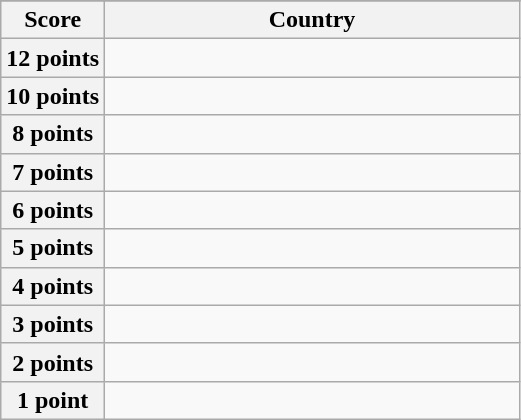<table class="wikitable">
<tr>
</tr>
<tr>
<th scope="col" width="20%">Score</th>
<th scope="col">Country</th>
</tr>
<tr>
<th scope="row">12 points</th>
<td></td>
</tr>
<tr>
<th scope="row">10 points</th>
<td></td>
</tr>
<tr>
<th scope="row">8 points</th>
<td></td>
</tr>
<tr>
<th scope="row">7 points</th>
<td></td>
</tr>
<tr>
<th scope="row">6 points</th>
<td></td>
</tr>
<tr>
<th scope="row">5 points</th>
<td></td>
</tr>
<tr>
<th scope="row">4 points</th>
<td></td>
</tr>
<tr>
<th scope="row">3 points</th>
<td></td>
</tr>
<tr>
<th scope="row">2 points</th>
<td></td>
</tr>
<tr>
<th scope="row">1 point</th>
<td></td>
</tr>
</table>
